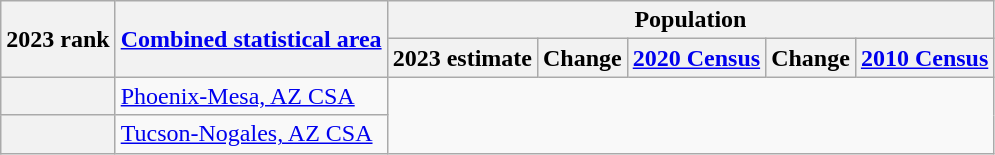<table class="wikitable sortable">
<tr>
<th scope=col rowspan=2>2023 rank</th>
<th scope=col rowspan=2><a href='#'>Combined statistical area</a></th>
<th colspan=5>Population</th>
</tr>
<tr>
<th scope=col>2023 estimate</th>
<th scope=col>Change</th>
<th scope=col><a href='#'>2020 Census</a></th>
<th scope=col>Change</th>
<th scope=col><a href='#'>2010 Census</a></th>
</tr>
<tr>
<th scope=row></th>
<td><a href='#'>Phoenix-Mesa, AZ CSA</a><br></td>
</tr>
<tr>
<th scope=row></th>
<td><a href='#'>Tucson-Nogales, AZ CSA</a><br></td>
</tr>
</table>
